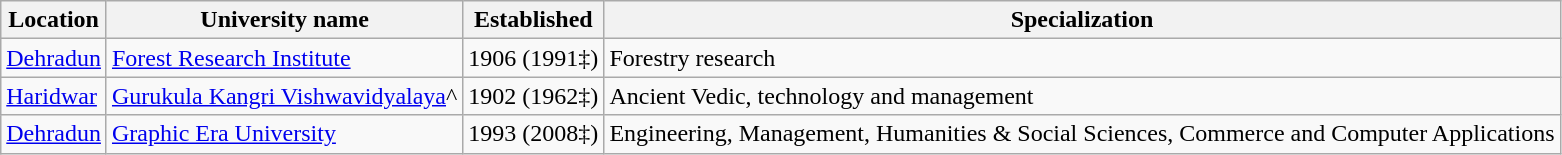<table class="wikitable">
<tr>
<th>Location</th>
<th>University name</th>
<th>Established</th>
<th>Specialization</th>
</tr>
<tr>
<td><a href='#'>Dehradun</a></td>
<td><a href='#'>Forest Research Institute</a></td>
<td>1906 (1991‡)</td>
<td>Forestry research</td>
</tr>
<tr>
<td><a href='#'>Haridwar</a></td>
<td><a href='#'>Gurukula Kangri Vishwavidyalaya</a>^</td>
<td>1902 (1962‡)</td>
<td>Ancient Vedic, technology and management</td>
</tr>
<tr>
<td><a href='#'>Dehradun</a></td>
<td><a href='#'>Graphic Era University</a></td>
<td>1993 (2008‡)</td>
<td>Engineering, Management, Humanities & Social Sciences, Commerce and Computer Applications</td>
</tr>
</table>
